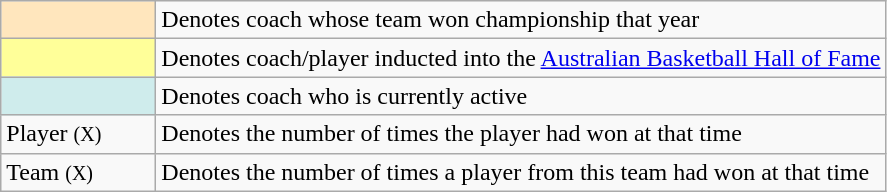<table class="wikitable floatright">
<tr>
<td style="background-color:#FFE6BD; border:1px solid #aaaaaa; width:6em"></td>
<td>Denotes coach whose team won championship that year</td>
</tr>
<tr>
<td style="background-color:#FFFF99; border:1px solid #aaaaaa; width:6em"></td>
<td>Denotes coach/player inducted into the <a href='#'>Australian Basketball Hall of Fame</a></td>
</tr>
<tr>
<td style="background-color:#CFECEC; border:1px solid #aaaaaa; width:6em"></td>
<td>Denotes coach who is currently active</td>
</tr>
<tr>
<td>Player <small>(X)</small></td>
<td>Denotes the number of times the player had won at that time</td>
</tr>
<tr>
<td>Team <small>(X)</small></td>
<td>Denotes the number of times a player from this team had won at that time</td>
</tr>
</table>
